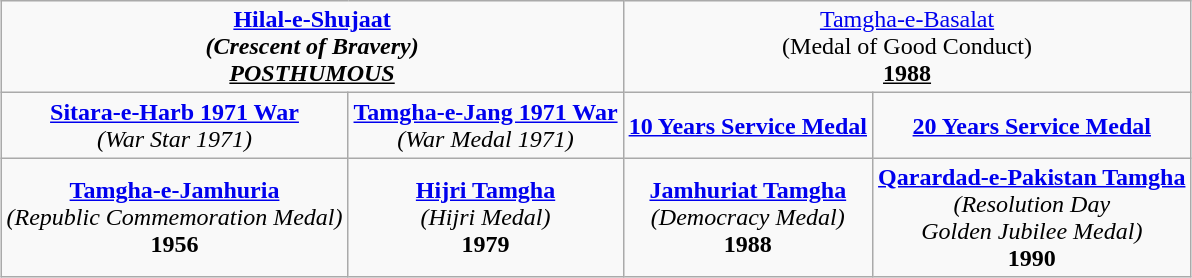<table class="wikitable" style="margin:1em auto; text-align:center;">
<tr>
<td colspan="2"><strong><a href='#'>Hilal-e-Shujaat</a></strong><br><strong><em>(<strong>Crescent of Bravery)<em><br></strong><u>POSTHUMOUS</u><strong></td>
<td colspan="2"></strong><a href='#'>Tamgha-e-Basalat</a><strong><br></em></strong>(</strong>Medal of Good Conduct)</em><br><strong><u>1988</u></strong></td>
</tr>
<tr>
<td><strong><a href='#'>Sitara-e-Harb 1971 War</a></strong><br><em>(War Star 1971)</em></td>
<td><strong><a href='#'>Tamgha-e-Jang 1971 War</a></strong><br><em>(War Medal 1971)</em></td>
<td><strong><a href='#'>10 Years Service Medal</a></strong></td>
<td><strong><a href='#'>20 Years Service Medal</a></strong></td>
</tr>
<tr>
<td><strong><a href='#'>Tamgha-e-Jamhuria</a></strong><br><em>(Republic Commemoration Medal)</em><br><strong>1956</strong></td>
<td><strong><a href='#'>Hijri Tamgha</a></strong><br><em>(Hijri Medal)</em><br><strong>1979</strong></td>
<td><strong><a href='#'>Jamhuriat Tamgha</a></strong><br><em>(Democracy Medal)</em><br><strong>1988</strong></td>
<td><strong><a href='#'>Qarardad-e-Pakistan Tamgha</a></strong><br><em>(Resolution Day</em><br><em>Golden Jubilee Medal)</em><br><strong>1990</strong></td>
</tr>
</table>
